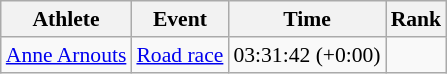<table class=wikitable style="font-size:90%">
<tr>
<th>Athlete</th>
<th>Event</th>
<th>Time</th>
<th>Rank</th>
</tr>
<tr>
<td><a href='#'>Anne Arnouts</a></td>
<td><a href='#'>Road race</a></td>
<td>03:31:42 (+0:00)</td>
<td align=center></td>
</tr>
</table>
